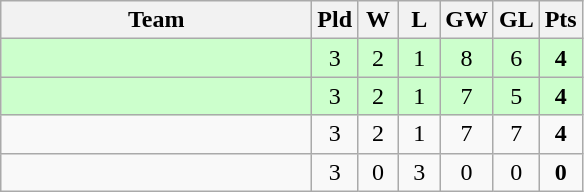<table class="wikitable" style="text-align:center">
<tr>
<th width=200>Team</th>
<th width=20>Pld</th>
<th width=20>W</th>
<th width=20>L</th>
<th width=20>GW</th>
<th width=20>GL</th>
<th width=20>Pts</th>
</tr>
<tr bgcolor=#ccffcc>
<td style="text-align:left;"></td>
<td>3</td>
<td>2</td>
<td>1</td>
<td>8</td>
<td>6</td>
<td><strong>4</strong></td>
</tr>
<tr bgcolor=#ccffcc>
<td style="text-align:left;"></td>
<td>3</td>
<td>2</td>
<td>1</td>
<td>7</td>
<td>5</td>
<td><strong>4</strong></td>
</tr>
<tr>
<td style="text-align:left;"></td>
<td>3</td>
<td>2</td>
<td>1</td>
<td>7</td>
<td>7</td>
<td><strong>4</strong></td>
</tr>
<tr>
<td style="text-align:left;"></td>
<td>3</td>
<td>0</td>
<td>3</td>
<td>0</td>
<td>0</td>
<td><strong>0</strong></td>
</tr>
</table>
